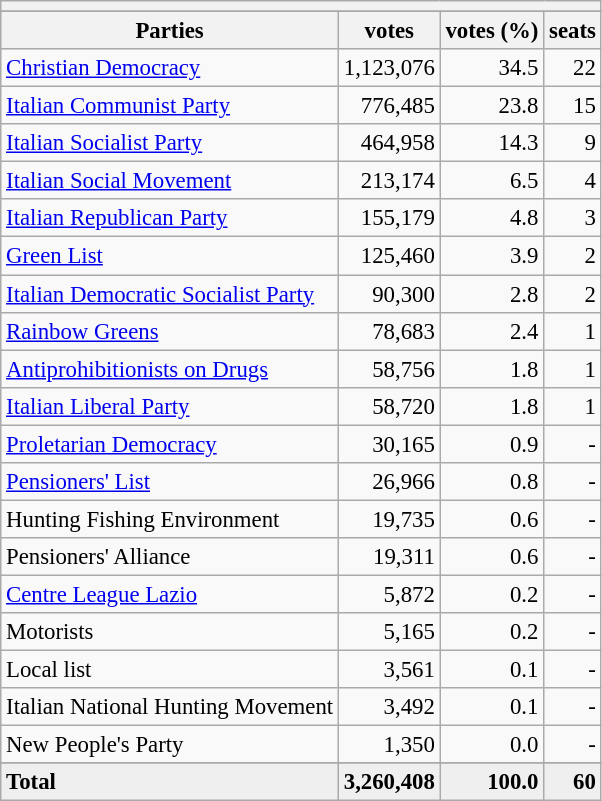<table class="wikitable" style="font-size:95%">
<tr>
<th colspan=4></th>
</tr>
<tr>
</tr>
<tr bgcolor="EFEFEF">
<th>Parties</th>
<th>votes</th>
<th>votes (%)</th>
<th>seats</th>
</tr>
<tr>
<td><a href='#'>Christian Democracy</a></td>
<td align=right>1,123,076</td>
<td align=right>34.5</td>
<td align=right>22</td>
</tr>
<tr>
<td><a href='#'>Italian Communist Party</a></td>
<td align=right>776,485</td>
<td align=right>23.8</td>
<td align=right>15</td>
</tr>
<tr>
<td><a href='#'>Italian Socialist Party</a></td>
<td align=right>464,958</td>
<td align=right>14.3</td>
<td align=right>9</td>
</tr>
<tr>
<td><a href='#'>Italian Social Movement</a></td>
<td align=right>213,174</td>
<td align=right>6.5</td>
<td align=right>4</td>
</tr>
<tr>
<td><a href='#'>Italian Republican Party</a></td>
<td align=right>155,179</td>
<td align=right>4.8</td>
<td align=right>3</td>
</tr>
<tr>
<td><a href='#'>Green List</a></td>
<td align=right>125,460</td>
<td align=right>3.9</td>
<td align=right>2</td>
</tr>
<tr>
<td><a href='#'>Italian Democratic Socialist Party</a></td>
<td align=right>90,300</td>
<td align=right>2.8</td>
<td align=right>2</td>
</tr>
<tr>
<td><a href='#'>Rainbow Greens</a></td>
<td align=right>78,683</td>
<td align=right>2.4</td>
<td align=right>1</td>
</tr>
<tr>
<td><a href='#'>Antiprohibitionists on Drugs</a></td>
<td align=right>58,756</td>
<td align=right>1.8</td>
<td align=right>1</td>
</tr>
<tr>
<td><a href='#'>Italian Liberal Party</a></td>
<td align=right>58,720</td>
<td align=right>1.8</td>
<td align=right>1</td>
</tr>
<tr>
<td><a href='#'>Proletarian Democracy</a></td>
<td align=right>30,165</td>
<td align=right>0.9</td>
<td align=right>-</td>
</tr>
<tr>
<td><a href='#'>Pensioners' List</a></td>
<td align=right>26,966</td>
<td align=right>0.8</td>
<td align=right>-</td>
</tr>
<tr>
<td>Hunting Fishing Environment</td>
<td align=right>19,735</td>
<td align=right>0.6</td>
<td align=right>-</td>
</tr>
<tr>
<td>Pensioners' Alliance</td>
<td align=right>19,311</td>
<td align=right>0.6</td>
<td align=right>-</td>
</tr>
<tr>
<td><a href='#'>Centre League Lazio</a></td>
<td align=right>5,872</td>
<td align=right>0.2</td>
<td align=right>-</td>
</tr>
<tr>
<td>Motorists</td>
<td align=right>5,165</td>
<td align=right>0.2</td>
<td align=right>-</td>
</tr>
<tr>
<td>Local list</td>
<td align=right>3,561</td>
<td align=right>0.1</td>
<td align=right>-</td>
</tr>
<tr>
<td>Italian National Hunting Movement</td>
<td align=right>3,492</td>
<td align=right>0.1</td>
<td align=right>-</td>
</tr>
<tr>
<td>New People's Party</td>
<td align=right>1,350</td>
<td align=right>0.0</td>
<td align=right>-</td>
</tr>
<tr>
</tr>
<tr bgcolor="EFEFEF">
<td><strong>Total</strong></td>
<td align=right><strong>3,260,408</strong></td>
<td align=right><strong>100.0</strong></td>
<td align=right><strong>60</strong></td>
</tr>
</table>
